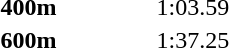<table>
<tr>
<th width=100></th>
<th width=100></th>
<th width=200></th>
</tr>
<tr>
<td><strong>400m</strong></td>
<td>1:03.59</td>
<td></td>
</tr>
<tr>
<td><strong>600m</strong></td>
<td>1:37.25</td>
<td></td>
</tr>
<tr>
</tr>
</table>
